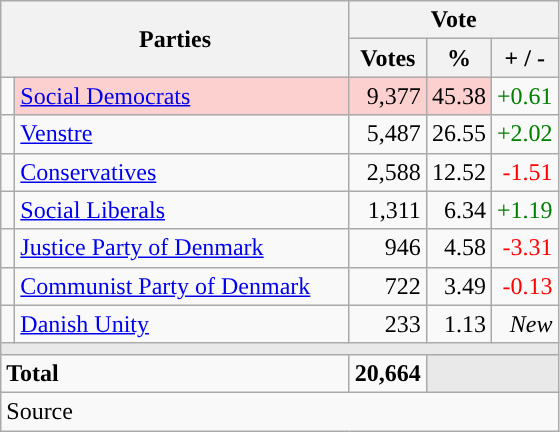<table class="wikitable" style="text-align:right;">
<tr>
<th style="text-align:centre;" rowspan="2" colspan="2" width="225">Parties</th>
<th colspan="3">Vote</th>
</tr>
<tr>
<th width="15">Votes</th>
<th width="15">%</th>
<th width="15">+ / -</th>
</tr>
<tr>
<td width="2" style="color:inherit;background:"></td>
<td bgcolor=#fbd0ce  align="left"><a href='#'>Social Democrats</a></td>
<td bgcolor=#fbd0ce>9,377</td>
<td bgcolor=#fbd0ce>45.38</td>
<td style=color:green;>+0.61</td>
</tr>
<tr>
<td width="2" style="color:inherit;background:"></td>
<td align="left"><a href='#'>Venstre</a></td>
<td>5,487</td>
<td>26.55</td>
<td style=color:green;>+2.02</td>
</tr>
<tr>
<td width="2" style="color:inherit;background:"></td>
<td align="left"><a href='#'>Conservatives</a></td>
<td>2,588</td>
<td>12.52</td>
<td style=color:red;>-1.51</td>
</tr>
<tr>
<td width="2" style="color:inherit;background:"></td>
<td align="left"><a href='#'>Social Liberals</a></td>
<td>1,311</td>
<td>6.34</td>
<td style=color:green;>+1.19</td>
</tr>
<tr>
<td width="2" style="color:inherit;background:"></td>
<td align="left"><a href='#'>Justice Party of Denmark</a></td>
<td>946</td>
<td>4.58</td>
<td style=color:red;>-3.31</td>
</tr>
<tr>
<td width="2" style="color:inherit;background:"></td>
<td align="left"><a href='#'>Communist Party of Denmark</a></td>
<td>722</td>
<td>3.49</td>
<td style=color:red;>-0.13</td>
</tr>
<tr>
<td width="2" style="color:inherit;background:"></td>
<td align="left"><a href='#'>Danish Unity</a></td>
<td>233</td>
<td>1.13</td>
<td><em>New</em></td>
</tr>
<tr>
<td colspan="7" bgcolor="#E9E9E9"></td>
</tr>
<tr>
<td align="left" colspan="2"><strong>Total</strong></td>
<td><strong>20,664</strong></td>
<td bgcolor="#E9E9E9" colspan="2"></td>
</tr>
<tr>
<td align="left" colspan="6">Source</td>
</tr>
</table>
